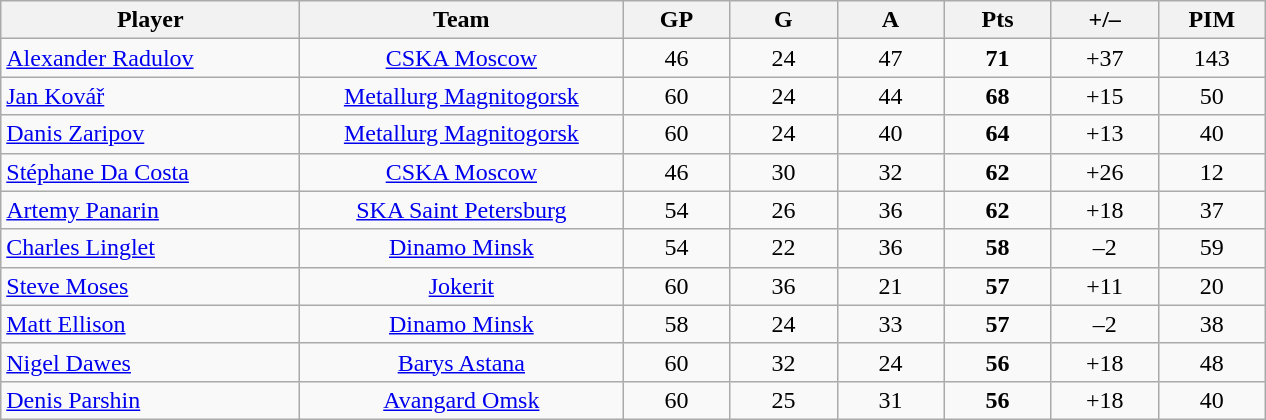<table class="wikitable sortable">
<tr>
<th style="width: 12em;">Player</th>
<th style="width: 13em;">Team</th>
<th style="width: 4em;">GP</th>
<th style="width: 4em;">G</th>
<th style="width: 4em;">A</th>
<th style="width: 4em;">Pts</th>
<th style="width: 4em;">+/–</th>
<th style="width: 4em;">PIM</th>
</tr>
<tr align="center">
<td align="left"> <a href='#'>Alexander Radulov</a></td>
<td><a href='#'>CSKA Moscow</a></td>
<td>46</td>
<td>24</td>
<td>47</td>
<td><strong>71</strong></td>
<td>+37</td>
<td>143</td>
</tr>
<tr align="center">
<td align="left"> <a href='#'>Jan Kovář</a></td>
<td><a href='#'>Metallurg Magnitogorsk</a></td>
<td>60</td>
<td>24</td>
<td>44</td>
<td><strong>68</strong></td>
<td>+15</td>
<td>50</td>
</tr>
<tr align="center">
<td align=left> <a href='#'>Danis Zaripov</a></td>
<td><a href='#'>Metallurg Magnitogorsk</a></td>
<td>60</td>
<td>24</td>
<td>40</td>
<td><strong>64</strong></td>
<td>+13</td>
<td>40</td>
</tr>
<tr align="center">
<td align="left"> <a href='#'>Stéphane Da Costa</a></td>
<td><a href='#'>CSKA Moscow</a></td>
<td>46</td>
<td>30</td>
<td>32</td>
<td><strong>62</strong></td>
<td>+26</td>
<td>12</td>
</tr>
<tr align="center">
<td align="left"> <a href='#'>Artemy Panarin</a></td>
<td><a href='#'>SKA Saint Petersburg</a></td>
<td>54</td>
<td>26</td>
<td>36</td>
<td><strong>62</strong></td>
<td>+18</td>
<td>37</td>
</tr>
<tr align="center">
<td align="left"> <a href='#'>Charles Linglet</a></td>
<td><a href='#'>Dinamo Minsk</a></td>
<td>54</td>
<td>22</td>
<td>36</td>
<td><strong>58</strong></td>
<td>–2</td>
<td>59</td>
</tr>
<tr align="center">
<td align=left> <a href='#'>Steve Moses</a></td>
<td><a href='#'>Jokerit</a></td>
<td>60</td>
<td>36</td>
<td>21</td>
<td><strong>57</strong></td>
<td>+11</td>
<td>20</td>
</tr>
<tr align="center">
<td align="left"> <a href='#'>Matt Ellison</a></td>
<td><a href='#'>Dinamo Minsk</a></td>
<td>58</td>
<td>24</td>
<td>33</td>
<td><strong>57</strong></td>
<td>–2</td>
<td>38</td>
</tr>
<tr align="center">
<td align="left"> <a href='#'>Nigel Dawes</a></td>
<td><a href='#'>Barys Astana</a></td>
<td>60</td>
<td>32</td>
<td>24</td>
<td><strong>56</strong></td>
<td>+18</td>
<td>48</td>
</tr>
<tr align="center">
<td align="left"> <a href='#'>Denis Parshin</a></td>
<td><a href='#'>Avangard Omsk</a></td>
<td>60</td>
<td>25</td>
<td>31</td>
<td><strong>56</strong></td>
<td>+18</td>
<td>40</td>
</tr>
</table>
